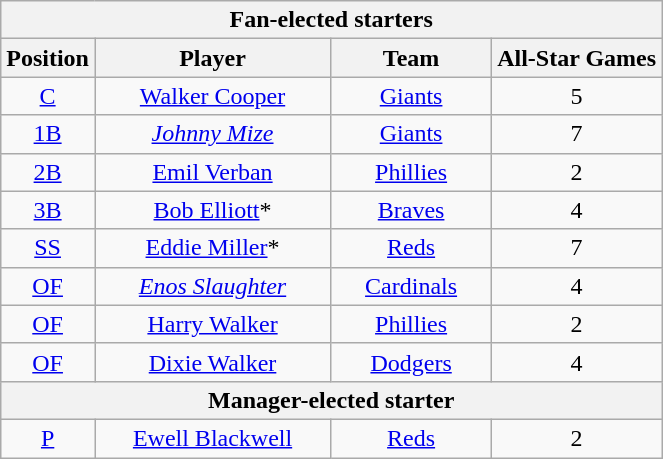<table class="wikitable" style="font-size: 100%; text-align:center;">
<tr>
<th colspan="4">Fan-elected starters</th>
</tr>
<tr>
<th>Position</th>
<th width="150">Player</th>
<th width="100">Team</th>
<th>All-Star Games</th>
</tr>
<tr>
<td><a href='#'>C</a></td>
<td><a href='#'>Walker Cooper</a></td>
<td><a href='#'>Giants</a></td>
<td>5</td>
</tr>
<tr>
<td><a href='#'>1B</a></td>
<td><em><a href='#'>Johnny Mize</a></em></td>
<td><a href='#'>Giants</a></td>
<td>7</td>
</tr>
<tr>
<td><a href='#'>2B</a></td>
<td><a href='#'>Emil Verban</a></td>
<td><a href='#'>Phillies</a></td>
<td>2</td>
</tr>
<tr>
<td><a href='#'>3B</a></td>
<td><a href='#'>Bob Elliott</a>*</td>
<td><a href='#'>Braves</a></td>
<td>4</td>
</tr>
<tr>
<td><a href='#'>SS</a></td>
<td><a href='#'>Eddie Miller</a>*</td>
<td><a href='#'>Reds</a></td>
<td>7</td>
</tr>
<tr>
<td><a href='#'>OF</a></td>
<td><em><a href='#'>Enos Slaughter</a></em></td>
<td><a href='#'>Cardinals</a></td>
<td>4</td>
</tr>
<tr>
<td><a href='#'>OF</a></td>
<td><a href='#'>Harry Walker</a></td>
<td><a href='#'>Phillies</a></td>
<td>2</td>
</tr>
<tr>
<td><a href='#'>OF</a></td>
<td><a href='#'>Dixie Walker</a></td>
<td><a href='#'>Dodgers</a></td>
<td>4</td>
</tr>
<tr>
<th colspan="9">Manager-elected starter</th>
</tr>
<tr>
<td><a href='#'>P</a></td>
<td><a href='#'>Ewell Blackwell</a></td>
<td><a href='#'>Reds</a></td>
<td>2</td>
</tr>
</table>
